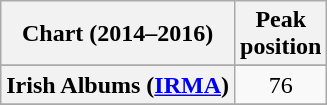<table class="wikitable sortable plainrowheaders" style="text-align:center">
<tr>
<th scope="col">Chart (2014–2016)</th>
<th scope="col">Peak<br>position</th>
</tr>
<tr>
</tr>
<tr>
</tr>
<tr>
</tr>
<tr>
</tr>
<tr>
</tr>
<tr>
<th scope="row">Irish Albums (<a href='#'>IRMA</a>)</th>
<td style="text-align:center">76</td>
</tr>
<tr>
</tr>
<tr>
</tr>
<tr>
</tr>
<tr>
</tr>
<tr>
</tr>
</table>
